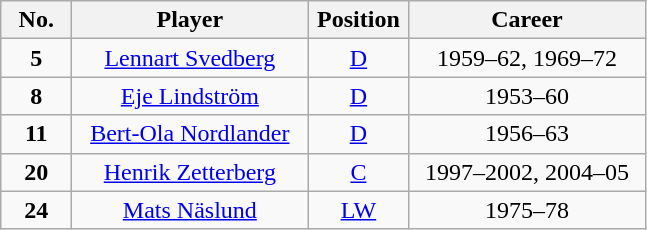<table class="wikitable sortable" style="text-align:center">
<tr>
<th width=40px>No.</th>
<th width=150px>Player</th>
<th width=60px>Position</th>
<th width=150px>Career</th>
</tr>
<tr>
<td><strong>5</strong></td>
<td><a href='#'>Lennart Svedberg</a></td>
<td><a href='#'>D</a></td>
<td>1959–62, 1969–72</td>
</tr>
<tr>
<td><strong>8</strong></td>
<td><a href='#'>Eje Lindström</a></td>
<td><a href='#'>D</a></td>
<td>1953–60</td>
</tr>
<tr>
<td><strong>11</strong></td>
<td><a href='#'>Bert-Ola Nordlander</a></td>
<td><a href='#'>D</a></td>
<td>1956–63</td>
</tr>
<tr>
<td><strong>20</strong></td>
<td><a href='#'>Henrik Zetterberg</a></td>
<td><a href='#'>C</a></td>
<td>1997–2002, 2004–05</td>
</tr>
<tr>
<td><strong>24</strong></td>
<td><a href='#'>Mats Näslund</a></td>
<td><a href='#'>LW</a></td>
<td>1975–78</td>
</tr>
</table>
